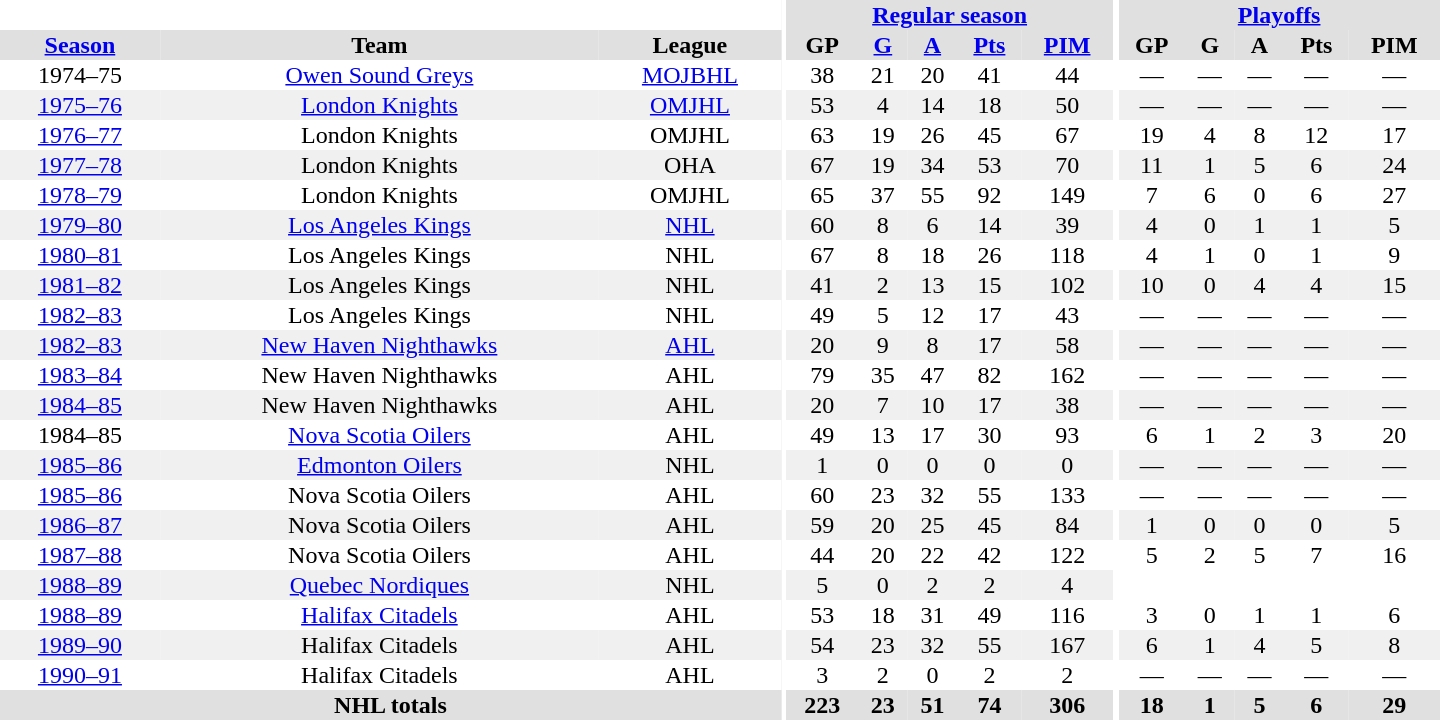<table border="0" cellpadding="1" cellspacing="0" style="text-align:center; width:60em">
<tr bgcolor="#e0e0e0">
<th colspan="3" bgcolor="#ffffff"></th>
<th rowspan="100" bgcolor="#ffffff"></th>
<th colspan="5"><a href='#'>Regular season</a></th>
<th rowspan="100" bgcolor="#ffffff"></th>
<th colspan="5"><a href='#'>Playoffs</a></th>
</tr>
<tr bgcolor="#e0e0e0">
<th><a href='#'>Season</a></th>
<th>Team</th>
<th>League</th>
<th>GP</th>
<th><a href='#'>G</a></th>
<th><a href='#'>A</a></th>
<th><a href='#'>Pts</a></th>
<th><a href='#'>PIM</a></th>
<th>GP</th>
<th>G</th>
<th>A</th>
<th>Pts</th>
<th>PIM</th>
</tr>
<tr>
<td>1974–75</td>
<td><a href='#'>Owen Sound Greys</a></td>
<td><a href='#'>MOJBHL</a></td>
<td>38</td>
<td>21</td>
<td>20</td>
<td>41</td>
<td>44</td>
<td>—</td>
<td>—</td>
<td>—</td>
<td>—</td>
<td>—</td>
</tr>
<tr bgcolor="#f0f0f0">
<td><a href='#'>1975–76</a></td>
<td><a href='#'>London Knights</a></td>
<td><a href='#'>OMJHL</a></td>
<td>53</td>
<td>4</td>
<td>14</td>
<td>18</td>
<td>50</td>
<td>—</td>
<td>—</td>
<td>—</td>
<td>—</td>
<td>—</td>
</tr>
<tr>
<td><a href='#'>1976–77</a></td>
<td>London Knights</td>
<td>OMJHL</td>
<td>63</td>
<td>19</td>
<td>26</td>
<td>45</td>
<td>67</td>
<td>19</td>
<td>4</td>
<td>8</td>
<td>12</td>
<td>17</td>
</tr>
<tr bgcolor="#f0f0f0">
<td><a href='#'>1977–78</a></td>
<td>London Knights</td>
<td>OHA</td>
<td>67</td>
<td>19</td>
<td>34</td>
<td>53</td>
<td>70</td>
<td>11</td>
<td>1</td>
<td>5</td>
<td>6</td>
<td>24</td>
</tr>
<tr>
<td><a href='#'>1978–79</a></td>
<td>London Knights</td>
<td>OMJHL</td>
<td>65</td>
<td>37</td>
<td>55</td>
<td>92</td>
<td>149</td>
<td>7</td>
<td>6</td>
<td>0</td>
<td>6</td>
<td>27</td>
</tr>
<tr bgcolor="#f0f0f0">
<td><a href='#'>1979–80</a></td>
<td><a href='#'>Los Angeles Kings</a></td>
<td><a href='#'>NHL</a></td>
<td>60</td>
<td>8</td>
<td>6</td>
<td>14</td>
<td>39</td>
<td>4</td>
<td>0</td>
<td>1</td>
<td>1</td>
<td>5</td>
</tr>
<tr>
<td><a href='#'>1980–81</a></td>
<td>Los Angeles Kings</td>
<td>NHL</td>
<td>67</td>
<td>8</td>
<td>18</td>
<td>26</td>
<td>118</td>
<td>4</td>
<td>1</td>
<td>0</td>
<td>1</td>
<td>9</td>
</tr>
<tr bgcolor="#f0f0f0">
<td><a href='#'>1981–82</a></td>
<td>Los Angeles Kings</td>
<td>NHL</td>
<td>41</td>
<td>2</td>
<td>13</td>
<td>15</td>
<td>102</td>
<td>10</td>
<td>0</td>
<td>4</td>
<td>4</td>
<td>15</td>
</tr>
<tr>
<td><a href='#'>1982–83</a></td>
<td>Los Angeles Kings</td>
<td>NHL</td>
<td>49</td>
<td>5</td>
<td>12</td>
<td>17</td>
<td>43</td>
<td>—</td>
<td>—</td>
<td>—</td>
<td>—</td>
<td>—</td>
</tr>
<tr bgcolor="#f0f0f0">
<td><a href='#'>1982–83</a></td>
<td><a href='#'>New Haven Nighthawks</a></td>
<td><a href='#'>AHL</a></td>
<td>20</td>
<td>9</td>
<td>8</td>
<td>17</td>
<td>58</td>
<td>—</td>
<td>—</td>
<td>—</td>
<td>—</td>
<td>—</td>
</tr>
<tr>
<td><a href='#'>1983–84</a></td>
<td>New Haven Nighthawks</td>
<td>AHL</td>
<td>79</td>
<td>35</td>
<td>47</td>
<td>82</td>
<td>162</td>
<td>—</td>
<td>—</td>
<td>—</td>
<td>—</td>
<td>—</td>
</tr>
<tr bgcolor="#f0f0f0">
<td><a href='#'>1984–85</a></td>
<td>New Haven Nighthawks</td>
<td>AHL</td>
<td>20</td>
<td>7</td>
<td>10</td>
<td>17</td>
<td>38</td>
<td>—</td>
<td>—</td>
<td>—</td>
<td>—</td>
<td>—</td>
</tr>
<tr>
<td>1984–85</td>
<td><a href='#'>Nova Scotia Oilers</a></td>
<td>AHL</td>
<td>49</td>
<td>13</td>
<td>17</td>
<td>30</td>
<td>93</td>
<td>6</td>
<td>1</td>
<td>2</td>
<td>3</td>
<td>20</td>
</tr>
<tr bgcolor="#f0f0f0">
<td><a href='#'>1985–86</a></td>
<td><a href='#'>Edmonton Oilers</a></td>
<td>NHL</td>
<td>1</td>
<td>0</td>
<td>0</td>
<td>0</td>
<td>0</td>
<td>—</td>
<td>—</td>
<td>—</td>
<td>—</td>
<td>—</td>
</tr>
<tr>
<td><a href='#'>1985–86</a></td>
<td>Nova Scotia Oilers</td>
<td>AHL</td>
<td>60</td>
<td>23</td>
<td>32</td>
<td>55</td>
<td>133</td>
<td>—</td>
<td>—</td>
<td>—</td>
<td>—</td>
<td>—</td>
</tr>
<tr bgcolor="#f0f0f0">
<td><a href='#'>1986–87</a></td>
<td>Nova Scotia Oilers</td>
<td>AHL</td>
<td>59</td>
<td>20</td>
<td>25</td>
<td>45</td>
<td>84</td>
<td>1</td>
<td>0</td>
<td>0</td>
<td>0</td>
<td>5</td>
</tr>
<tr>
<td><a href='#'>1987–88</a></td>
<td>Nova Scotia Oilers</td>
<td>AHL</td>
<td>44</td>
<td>20</td>
<td>22</td>
<td>42</td>
<td>122</td>
<td>5</td>
<td>2</td>
<td>5</td>
<td>7</td>
<td>16</td>
</tr>
<tr bgcolor="#f0f0f0">
<td><a href='#'>1988–89</a></td>
<td><a href='#'>Quebec Nordiques</a></td>
<td>NHL</td>
<td>5</td>
<td>0</td>
<td>2</td>
<td>2</td>
<td>4</td>
</tr>
<tr>
<td><a href='#'>1988–89</a></td>
<td><a href='#'>Halifax Citadels</a></td>
<td>AHL</td>
<td>53</td>
<td>18</td>
<td>31</td>
<td>49</td>
<td>116</td>
<td>3</td>
<td>0</td>
<td>1</td>
<td>1</td>
<td>6</td>
</tr>
<tr bgcolor="#f0f0f0">
<td><a href='#'>1989–90</a></td>
<td>Halifax Citadels</td>
<td>AHL</td>
<td>54</td>
<td>23</td>
<td>32</td>
<td>55</td>
<td>167</td>
<td>6</td>
<td>1</td>
<td>4</td>
<td>5</td>
<td>8</td>
</tr>
<tr>
<td><a href='#'>1990–91</a></td>
<td>Halifax Citadels</td>
<td>AHL</td>
<td>3</td>
<td>2</td>
<td>0</td>
<td>2</td>
<td>2</td>
<td>—</td>
<td>—</td>
<td>—</td>
<td>—</td>
<td>—</td>
</tr>
<tr bgcolor="#e0e0e0">
<th colspan="3">NHL totals</th>
<th>223</th>
<th>23</th>
<th>51</th>
<th>74</th>
<th>306</th>
<th>18</th>
<th>1</th>
<th>5</th>
<th>6</th>
<th>29</th>
</tr>
</table>
